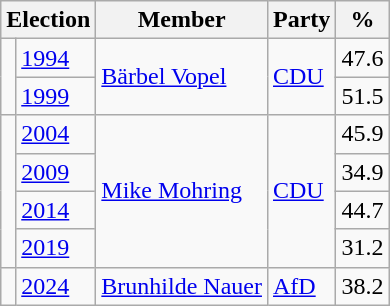<table class=wikitable>
<tr>
<th colspan=2>Election</th>
<th>Member</th>
<th>Party</th>
<th>%</th>
</tr>
<tr>
<td rowspan=2 bgcolor=></td>
<td><a href='#'>1994</a></td>
<td rowspan=2><a href='#'>Bärbel Vopel</a></td>
<td rowspan=2><a href='#'>CDU</a></td>
<td align=right>47.6</td>
</tr>
<tr>
<td><a href='#'>1999</a></td>
<td align=right>51.5</td>
</tr>
<tr>
<td rowspan=4 bgcolor=></td>
<td><a href='#'>2004</a></td>
<td rowspan=4><a href='#'>Mike Mohring</a></td>
<td rowspan=4><a href='#'>CDU</a></td>
<td align=right>45.9</td>
</tr>
<tr>
<td><a href='#'>2009</a></td>
<td align=right>34.9</td>
</tr>
<tr>
<td><a href='#'>2014</a></td>
<td align=right>44.7</td>
</tr>
<tr>
<td><a href='#'>2019</a></td>
<td align=right>31.2</td>
</tr>
<tr>
<td rowspan=2 bgcolor=></td>
<td><a href='#'>2024</a></td>
<td><a href='#'>Brunhilde Nauer</a></td>
<td><a href='#'>AfD</a></td>
<td>38.2</td>
</tr>
</table>
